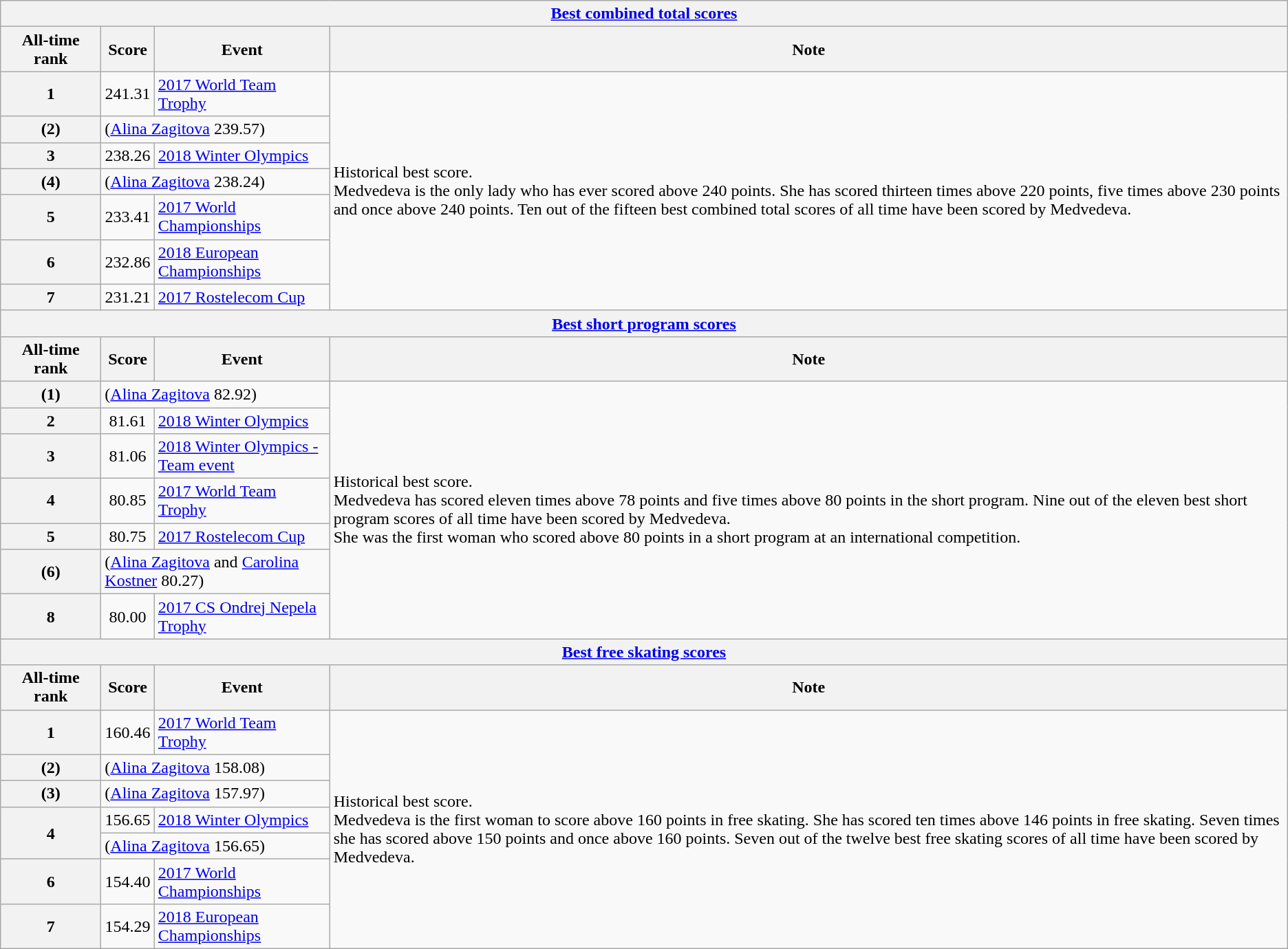<table class="wikitable sortable">
<tr>
<th colspan=4 align=center><a href='#'>Best combined total scores</a></th>
</tr>
<tr>
<th style="width:90px;">All-time rank</th>
<th>Score</th>
<th>Event</th>
<th>Note</th>
</tr>
<tr>
<th>1</th>
<td style="text-align:center;">241.31</td>
<td><a href='#'>2017 World Team Trophy</a></td>
<td rowspan=7>Historical best score. <br> Medvedeva is the only lady who has ever scored above 240 points. She has scored thirteen times above 220 points, five times above 230 points and once above 240 points. Ten out of the fifteen best combined total scores of all time have been scored by Medvedeva.</td>
</tr>
<tr>
<th>(2)</th>
<td colspan=2>(<a href='#'>Alina Zagitova</a> 239.57)</td>
</tr>
<tr>
<th>3</th>
<td style="text-align:center;">238.26</td>
<td><a href='#'>2018 Winter Olympics</a></td>
</tr>
<tr>
<th>(4)</th>
<td colspan=2>(<a href='#'>Alina Zagitova</a> 238.24)</td>
</tr>
<tr>
<th>5</th>
<td style="text-align:center;">233.41</td>
<td><a href='#'>2017 World Championships</a></td>
</tr>
<tr>
<th>6</th>
<td style="text-align:center;">232.86</td>
<td><a href='#'>2018 European Championships</a></td>
</tr>
<tr>
<th>7</th>
<td style="text-align:center;">231.21</td>
<td><a href='#'>2017 Rostelecom Cup</a></td>
</tr>
<tr>
<th colspan=4 align=center><a href='#'>Best short program scores</a></th>
</tr>
<tr>
<th style="width:80px;">All-time rank</th>
<th>Score</th>
<th>Event</th>
<th>Note</th>
</tr>
<tr>
<th>(1)</th>
<td colspan=2>(<a href='#'>Alina Zagitova</a> 82.92)</td>
<td rowspan=7>Historical best score. <br> Medvedeva has scored eleven times above 78 points and five times above 80 points in the short program. Nine out of the eleven best short program scores of all time have been scored by Medvedeva.<br> She was the first woman who scored above 80 points in a short program at an international competition.</td>
</tr>
<tr>
<th>2</th>
<td style="text-align:center;">81.61</td>
<td><a href='#'>2018 Winter Olympics</a></td>
</tr>
<tr>
<th>3</th>
<td style="text-align:center;">81.06</td>
<td><a href='#'>2018 Winter Olympics - Team event</a></td>
</tr>
<tr>
<th>4</th>
<td style="text-align:center;">80.85</td>
<td><a href='#'>2017 World Team Trophy</a></td>
</tr>
<tr>
<th>5</th>
<td style="text-align:center;">80.75</td>
<td><a href='#'>2017 Rostelecom Cup</a></td>
</tr>
<tr>
<th>(6)</th>
<td colspan=2>(<a href='#'>Alina Zagitova</a> and <a href='#'>Carolina Kostner</a> 80.27)</td>
</tr>
<tr>
<th>8</th>
<td style="text-align:center;">80.00</td>
<td><a href='#'>2017 CS Ondrej Nepela Trophy</a></td>
</tr>
<tr>
<th colspan=4 align=center><a href='#'>Best free skating scores</a></th>
</tr>
<tr>
<th style="width:80px;">All-time rank</th>
<th>Score</th>
<th>Event</th>
<th>Note</th>
</tr>
<tr>
<th>1</th>
<td style="text-align:center;">160.46</td>
<td><a href='#'>2017 World Team Trophy</a></td>
<td rowspan=7>Historical best score. <br> Medvedeva is the first woman to score above 160 points in free skating. She has scored ten times above 146 points in free skating. Seven times she has scored above 150 points and once above 160 points. Seven out of the twelve best free skating scores of all time have been scored by Medvedeva.</td>
</tr>
<tr>
<th>(2)</th>
<td colspan=2>(<a href='#'>Alina Zagitova</a> 158.08)</td>
</tr>
<tr>
<th>(3)</th>
<td colspan=2>(<a href='#'>Alina Zagitova</a> 157.97)</td>
</tr>
<tr>
<th rowspan=2>4</th>
<td style="text-align:center;">156.65</td>
<td><a href='#'>2018 Winter Olympics</a></td>
</tr>
<tr>
<td colspan=2>(<a href='#'>Alina Zagitova</a> 156.65)</td>
</tr>
<tr>
<th>6</th>
<td style="text-align:center;">154.40</td>
<td><a href='#'>2017 World Championships</a></td>
</tr>
<tr>
<th>7</th>
<td style="text-align:center;">154.29</td>
<td><a href='#'>2018 European Championships</a></td>
</tr>
</table>
